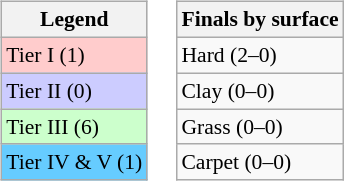<table>
<tr valign=top>
<td><br><table class="wikitable" style="font-size:90%">
<tr>
<th colspan=2>Legend</th>
</tr>
<tr style="background:#fcc;">
<td>Tier I (1)</td>
</tr>
<tr style="background:#ccf;">
<td>Tier II (0)</td>
</tr>
<tr style="background:#cfc;">
<td>Tier III (6)</td>
</tr>
<tr style="background:#6cf;">
<td>Tier IV & V (1)</td>
</tr>
</table>
</td>
<td><br><table class="wikitable" style="font-size:90%">
<tr>
<th>Finals by surface</th>
</tr>
<tr>
<td>Hard (2–0)</td>
</tr>
<tr>
<td>Clay (0–0)</td>
</tr>
<tr>
<td>Grass (0–0)</td>
</tr>
<tr>
<td>Carpet (0–0)</td>
</tr>
</table>
</td>
</tr>
</table>
